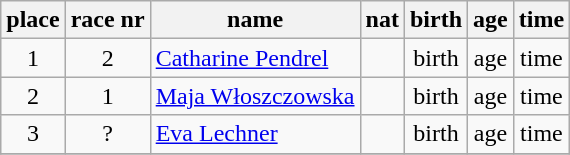<table class="wikitable" border="1" style="text-align:center">
<tr>
<th>place</th>
<th>race nr</th>
<th>name</th>
<th>nat</th>
<th>birth</th>
<th>age</th>
<th>time</th>
</tr>
<tr>
<td>1</td>
<td>2</td>
<td align=left><a href='#'>Catharine Pendrel</a></td>
<td align=left></td>
<td>birth</td>
<td>age</td>
<td>time</td>
</tr>
<tr>
<td>2</td>
<td>1</td>
<td align=left><a href='#'>Maja Włoszczowska</a></td>
<td align=left></td>
<td>birth</td>
<td>age</td>
<td>time</td>
</tr>
<tr>
<td>3</td>
<td>?</td>
<td align=left><a href='#'>Eva Lechner</a></td>
<td align=left></td>
<td>birth</td>
<td>age</td>
<td>time</td>
</tr>
<tr>
</tr>
</table>
